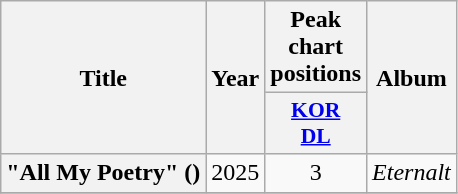<table class="wikitable plainrowheaders" style="text-align:center">
<tr>
<th scope="col" rowspan="2">Title</th>
<th scope="col" rowspan="2">Year</th>
<th scope="col">Peak chart positions</th>
<th scope="col" rowspan="2">Album</th>
</tr>
<tr>
<th scope="col" style="font-size:90%; width:3em"><a href='#'>KOR<br>DL</a><br></th>
</tr>
<tr>
<th scope="row">"All My Poetry" ()</th>
<td>2025</td>
<td>3</td>
<td><em>Eternalt</em></td>
</tr>
<tr>
</tr>
</table>
